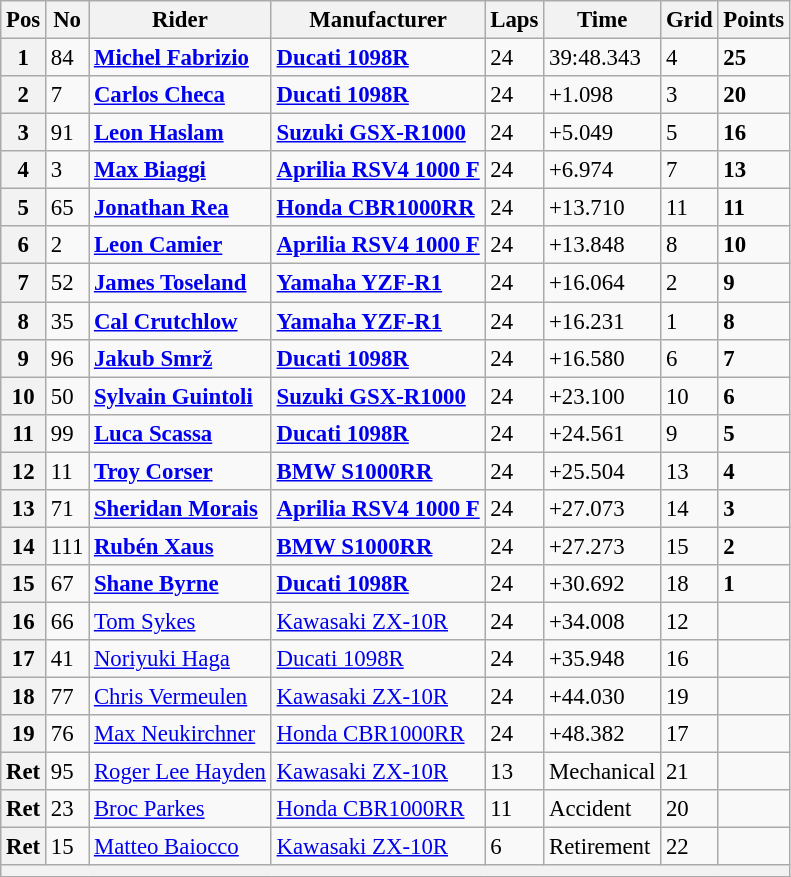<table class="wikitable" style="font-size: 95%;">
<tr>
<th>Pos</th>
<th>No</th>
<th>Rider</th>
<th>Manufacturer</th>
<th>Laps</th>
<th>Time</th>
<th>Grid</th>
<th>Points</th>
</tr>
<tr>
<th>1</th>
<td>84</td>
<td> <strong><a href='#'>Michel Fabrizio</a></strong></td>
<td><strong><a href='#'>Ducati 1098R</a></strong></td>
<td>24</td>
<td>39:48.343</td>
<td>4</td>
<td><strong>25</strong></td>
</tr>
<tr>
<th>2</th>
<td>7</td>
<td> <strong><a href='#'>Carlos Checa</a></strong></td>
<td><strong><a href='#'>Ducati 1098R</a></strong></td>
<td>24</td>
<td>+1.098</td>
<td>3</td>
<td><strong>20</strong></td>
</tr>
<tr>
<th>3</th>
<td>91</td>
<td> <strong><a href='#'>Leon Haslam</a></strong></td>
<td><strong><a href='#'>Suzuki GSX-R1000</a></strong></td>
<td>24</td>
<td>+5.049</td>
<td>5</td>
<td><strong>16</strong></td>
</tr>
<tr>
<th>4</th>
<td>3</td>
<td> <strong><a href='#'>Max Biaggi</a></strong></td>
<td><strong><a href='#'>Aprilia RSV4 1000 F</a></strong></td>
<td>24</td>
<td>+6.974</td>
<td>7</td>
<td><strong>13</strong></td>
</tr>
<tr>
<th>5</th>
<td>65</td>
<td> <strong><a href='#'>Jonathan Rea</a></strong></td>
<td><strong><a href='#'>Honda CBR1000RR</a></strong></td>
<td>24</td>
<td>+13.710</td>
<td>11</td>
<td><strong>11</strong></td>
</tr>
<tr>
<th>6</th>
<td>2</td>
<td> <strong><a href='#'>Leon Camier</a></strong></td>
<td><strong><a href='#'>Aprilia RSV4 1000 F</a></strong></td>
<td>24</td>
<td>+13.848</td>
<td>8</td>
<td><strong>10</strong></td>
</tr>
<tr>
<th>7</th>
<td>52</td>
<td> <strong><a href='#'>James Toseland</a></strong></td>
<td><strong><a href='#'>Yamaha YZF-R1</a></strong></td>
<td>24</td>
<td>+16.064</td>
<td>2</td>
<td><strong>9</strong></td>
</tr>
<tr>
<th>8</th>
<td>35</td>
<td> <strong><a href='#'>Cal Crutchlow</a></strong></td>
<td><strong><a href='#'>Yamaha YZF-R1</a></strong></td>
<td>24</td>
<td>+16.231</td>
<td>1</td>
<td><strong>8</strong></td>
</tr>
<tr>
<th>9</th>
<td>96</td>
<td> <strong><a href='#'>Jakub Smrž</a></strong></td>
<td><strong><a href='#'>Ducati 1098R</a></strong></td>
<td>24</td>
<td>+16.580</td>
<td>6</td>
<td><strong>7</strong></td>
</tr>
<tr>
<th>10</th>
<td>50</td>
<td> <strong><a href='#'>Sylvain Guintoli</a></strong></td>
<td><strong><a href='#'>Suzuki GSX-R1000</a></strong></td>
<td>24</td>
<td>+23.100</td>
<td>10</td>
<td><strong>6</strong></td>
</tr>
<tr>
<th>11</th>
<td>99</td>
<td> <strong><a href='#'>Luca Scassa</a></strong></td>
<td><strong><a href='#'>Ducati 1098R</a></strong></td>
<td>24</td>
<td>+24.561</td>
<td>9</td>
<td><strong>5</strong></td>
</tr>
<tr>
<th>12</th>
<td>11</td>
<td> <strong><a href='#'>Troy Corser</a></strong></td>
<td><strong><a href='#'>BMW S1000RR</a></strong></td>
<td>24</td>
<td>+25.504</td>
<td>13</td>
<td><strong>4</strong></td>
</tr>
<tr>
<th>13</th>
<td>71</td>
<td> <strong><a href='#'>Sheridan Morais</a></strong></td>
<td><strong><a href='#'>Aprilia RSV4 1000 F</a></strong></td>
<td>24</td>
<td>+27.073</td>
<td>14</td>
<td><strong>3</strong></td>
</tr>
<tr>
<th>14</th>
<td>111</td>
<td> <strong><a href='#'>Rubén Xaus</a></strong></td>
<td><strong><a href='#'>BMW S1000RR</a></strong></td>
<td>24</td>
<td>+27.273</td>
<td>15</td>
<td><strong>2</strong></td>
</tr>
<tr>
<th>15</th>
<td>67</td>
<td> <strong><a href='#'>Shane Byrne</a></strong></td>
<td><strong><a href='#'>Ducati 1098R</a></strong></td>
<td>24</td>
<td>+30.692</td>
<td>18</td>
<td><strong>1</strong></td>
</tr>
<tr>
<th>16</th>
<td>66</td>
<td> <a href='#'>Tom Sykes</a></td>
<td><a href='#'>Kawasaki ZX-10R</a></td>
<td>24</td>
<td>+34.008</td>
<td>12</td>
<td></td>
</tr>
<tr>
<th>17</th>
<td>41</td>
<td> <a href='#'>Noriyuki Haga</a></td>
<td><a href='#'>Ducati 1098R</a></td>
<td>24</td>
<td>+35.948</td>
<td>16</td>
<td></td>
</tr>
<tr>
<th>18</th>
<td>77</td>
<td> <a href='#'>Chris Vermeulen</a></td>
<td><a href='#'>Kawasaki ZX-10R</a></td>
<td>24</td>
<td>+44.030</td>
<td>19</td>
<td></td>
</tr>
<tr>
<th>19</th>
<td>76</td>
<td> <a href='#'>Max Neukirchner</a></td>
<td><a href='#'>Honda CBR1000RR</a></td>
<td>24</td>
<td>+48.382</td>
<td>17</td>
<td></td>
</tr>
<tr>
<th>Ret</th>
<td>95</td>
<td> <a href='#'>Roger Lee Hayden</a></td>
<td><a href='#'>Kawasaki ZX-10R</a></td>
<td>13</td>
<td>Mechanical</td>
<td>21</td>
<td></td>
</tr>
<tr>
<th>Ret</th>
<td>23</td>
<td> <a href='#'>Broc Parkes</a></td>
<td><a href='#'>Honda CBR1000RR</a></td>
<td>11</td>
<td>Accident</td>
<td>20</td>
<td></td>
</tr>
<tr>
<th>Ret</th>
<td>15</td>
<td> <a href='#'>Matteo Baiocco</a></td>
<td><a href='#'>Kawasaki ZX-10R</a></td>
<td>6</td>
<td>Retirement</td>
<td>22</td>
<td></td>
</tr>
<tr>
<th colspan=8></th>
</tr>
<tr>
</tr>
</table>
